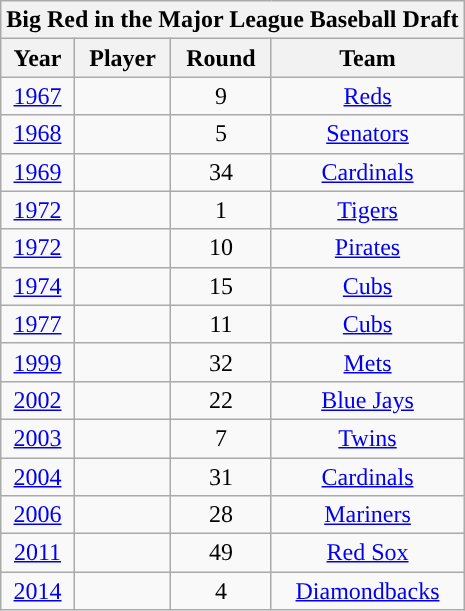<table class="wikitable sortable collapsible collapsed" style="text-align:center">
<tr>
<th colspan=4>Big Red in the Major League Baseball Draft</th>
</tr>
<tr>
<th>Year</th>
<th>Player</th>
<th>Round</th>
<th>Team</th>
</tr>
<tr>
<td><a href='#'>1967</a></td>
<td></td>
<td>9</td>
<td><a href='#'>Reds</a></td>
</tr>
<tr>
<td><a href='#'>1968</a></td>
<td></td>
<td>5</td>
<td><a href='#'>Senators</a></td>
</tr>
<tr>
<td><a href='#'>1969</a></td>
<td></td>
<td>34</td>
<td><a href='#'>Cardinals</a></td>
</tr>
<tr>
<td><a href='#'>1972</a></td>
<td></td>
<td>1</td>
<td><a href='#'>Tigers</a></td>
</tr>
<tr>
<td><a href='#'>1972</a></td>
<td></td>
<td>10</td>
<td><a href='#'>Pirates</a></td>
</tr>
<tr>
<td><a href='#'>1974</a></td>
<td></td>
<td>15</td>
<td><a href='#'>Cubs</a></td>
</tr>
<tr>
<td><a href='#'>1977</a></td>
<td></td>
<td>11</td>
<td><a href='#'>Cubs</a></td>
</tr>
<tr>
<td><a href='#'>1999</a></td>
<td></td>
<td>32</td>
<td><a href='#'>Mets</a></td>
</tr>
<tr>
<td><a href='#'>2002</a></td>
<td></td>
<td>22</td>
<td><a href='#'>Blue Jays</a></td>
</tr>
<tr>
<td><a href='#'>2003</a></td>
<td></td>
<td>7</td>
<td><a href='#'>Twins</a></td>
</tr>
<tr>
<td><a href='#'>2004</a></td>
<td></td>
<td>31</td>
<td><a href='#'>Cardinals</a></td>
</tr>
<tr>
<td><a href='#'>2006</a></td>
<td></td>
<td>28</td>
<td><a href='#'>Mariners</a></td>
</tr>
<tr>
<td><a href='#'>2011</a></td>
<td></td>
<td>49</td>
<td><a href='#'>Red Sox</a></td>
</tr>
<tr>
<td><a href='#'>2014</a></td>
<td></td>
<td>4</td>
<td><a href='#'>Diamondbacks</a></td>
</tr>
</table>
